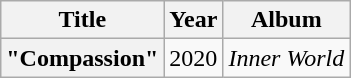<table class="wikitable plainrowheaders" style="text-align:center;">
<tr>
<th>Title</th>
<th>Year</th>
<th>Album</th>
</tr>
<tr>
<th scope="row">"Compassion"</th>
<td>2020</td>
<td><em>Inner World</em></td>
</tr>
</table>
